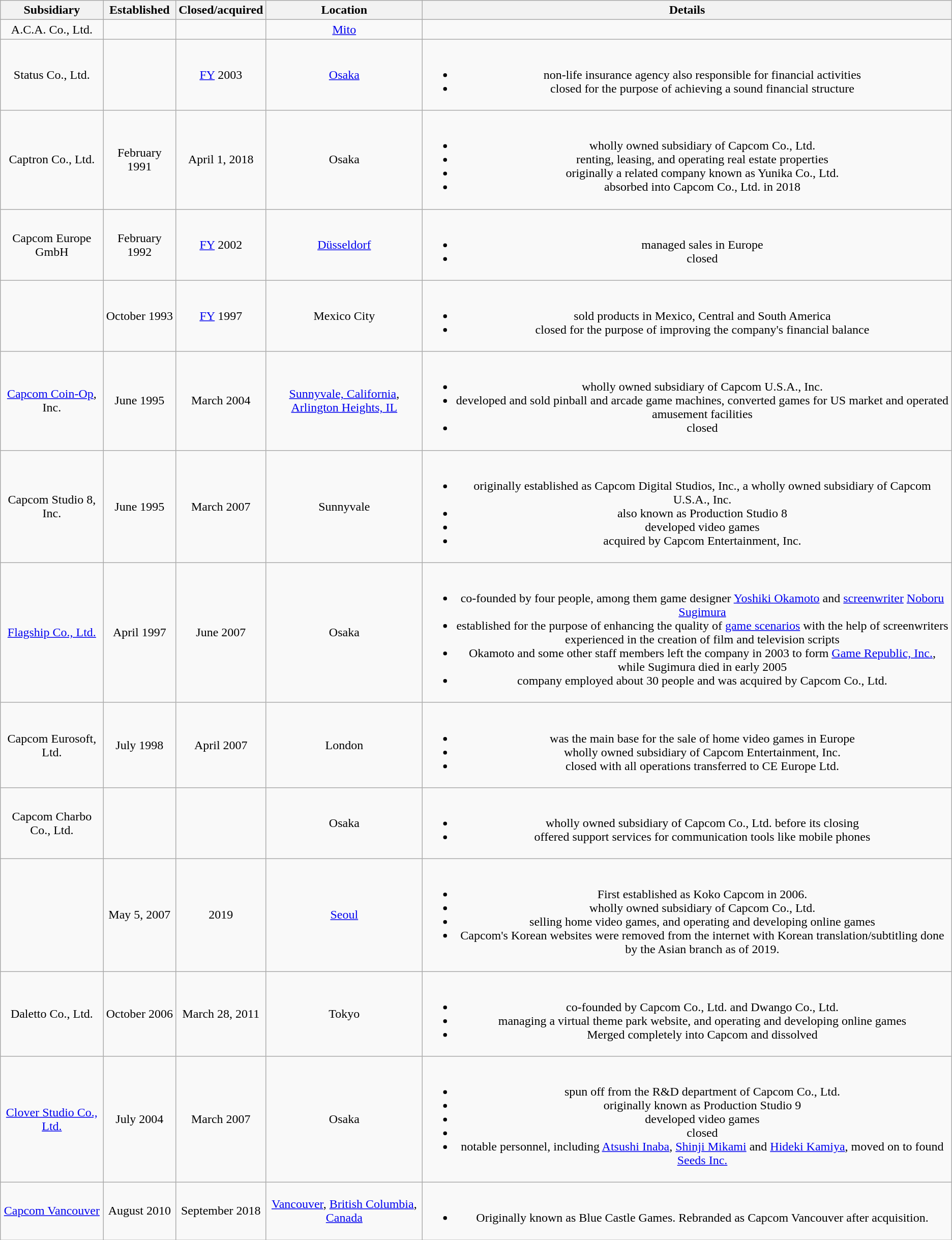<table class="wikitable" style="text-align:center; border:5">
<tr>
<th>Subsidiary</th>
<th>Established</th>
<th>Closed/acquired</th>
<th>Location</th>
<th>Details</th>
</tr>
<tr>
<td>A.C.A. Co., Ltd.</td>
<td></td>
<td></td>
<td><a href='#'>Mito</a></td>
<td></td>
</tr>
<tr>
<td>Status Co., Ltd.</td>
<td></td>
<td><a href='#'>FY</a> 2003</td>
<td><a href='#'>Osaka</a></td>
<td><br><ul><li>non-life insurance agency also responsible for financial activities</li><li>closed for the purpose of achieving a sound financial structure</li></ul></td>
</tr>
<tr>
<td>Captron Co., Ltd.</td>
<td>February 1991</td>
<td>April 1, 2018</td>
<td>Osaka</td>
<td><br><ul><li>wholly owned subsidiary of Capcom Co., Ltd.</li><li>renting, leasing, and operating real estate properties</li><li>originally a related company known as Yunika Co., Ltd.</li><li>absorbed into Capcom Co., Ltd. in 2018</li></ul></td>
</tr>
<tr>
<td>Capcom Europe GmbH</td>
<td>February 1992</td>
<td><a href='#'>FY</a> 2002</td>
<td><a href='#'>Düsseldorf</a></td>
<td><br><ul><li>managed sales in Europe</li><li>closed</li></ul></td>
</tr>
<tr>
<td></td>
<td>October 1993</td>
<td><a href='#'>FY</a> 1997</td>
<td>Mexico City</td>
<td><br><ul><li>sold products in Mexico, Central and South America</li><li>closed for the purpose of improving the company's financial balance</li></ul></td>
</tr>
<tr>
<td><a href='#'>Capcom Coin-Op</a>, Inc.</td>
<td>June 1995</td>
<td>March 2004</td>
<td><a href='#'>Sunnyvale, California</a>, <a href='#'>Arlington Heights, IL</a></td>
<td><br><ul><li>wholly owned subsidiary of Capcom U.S.A., Inc.</li><li>developed and sold pinball and arcade game machines, converted games for US market  and operated amusement facilities</li><li>closed</li></ul></td>
</tr>
<tr>
<td>Capcom Studio 8, Inc.</td>
<td>June 1995</td>
<td>March 2007</td>
<td>Sunnyvale</td>
<td><br><ul><li>originally established as Capcom Digital Studios, Inc., a wholly owned subsidiary of Capcom U.S.A., Inc.</li><li>also known as Production Studio 8</li><li>developed video games</li><li>acquired by Capcom Entertainment, Inc.</li></ul></td>
</tr>
<tr>
<td><a href='#'>Flagship Co., Ltd.</a></td>
<td>April 1997</td>
<td>June 2007</td>
<td>Osaka</td>
<td><br><ul><li>co-founded by four people, among them game designer <a href='#'>Yoshiki Okamoto</a> and <a href='#'>screenwriter</a> <a href='#'>Noboru Sugimura</a></li><li>established for the purpose of enhancing the quality of <a href='#'>game scenarios</a> with the help of screenwriters experienced in the creation of film and television scripts</li><li>Okamoto and some other staff members left the company in 2003 to form <a href='#'>Game Republic, Inc.</a>, while Sugimura died in early 2005</li><li>company employed about 30 people and was acquired by Capcom Co., Ltd.</li></ul></td>
</tr>
<tr>
<td>Capcom Eurosoft, Ltd.</td>
<td>July 1998</td>
<td>April 2007</td>
<td>London</td>
<td><br><ul><li>was the main base for the sale of home video games in Europe</li><li>wholly owned subsidiary of Capcom Entertainment, Inc.</li><li>closed with all operations transferred to CE Europe Ltd.</li></ul></td>
</tr>
<tr>
<td>Capcom Charbo Co., Ltd.</td>
<td></td>
<td></td>
<td>Osaka</td>
<td><br><ul><li>wholly owned subsidiary of Capcom Co., Ltd. before its closing</li><li>offered support services for communication tools like mobile phones</li></ul></td>
</tr>
<tr>
<td></td>
<td>May 5, 2007</td>
<td>2019</td>
<td><a href='#'>Seoul</a></td>
<td><br><ul><li>First established as Koko Capcom in 2006.</li><li>wholly owned subsidiary of Capcom Co., Ltd.</li><li>selling home video games, and operating and developing online games</li><li>Capcom's Korean websites were removed from the internet with Korean translation/subtitling done by the Asian branch as of 2019.</li></ul></td>
</tr>
<tr>
<td>Daletto Co., Ltd.</td>
<td>October 2006</td>
<td>March 28, 2011</td>
<td>Tokyo</td>
<td><br><ul><li>co-founded by Capcom Co., Ltd. and Dwango Co., Ltd.</li><li>managing a virtual theme park website, and operating and developing online games</li><li>Merged completely into Capcom and dissolved</li></ul></td>
</tr>
<tr>
<td><a href='#'>Clover Studio Co., Ltd.</a></td>
<td>July 2004</td>
<td>March 2007</td>
<td>Osaka</td>
<td><br><ul><li>spun off from the R&D department of Capcom Co., Ltd.</li><li>originally known as Production Studio 9</li><li>developed video games</li><li>closed</li><li>notable personnel, including <a href='#'>Atsushi Inaba</a>, <a href='#'>Shinji Mikami</a> and <a href='#'>Hideki Kamiya</a>, moved on to found <a href='#'>Seeds Inc.</a></li></ul></td>
</tr>
<tr>
<td><a href='#'>Capcom Vancouver</a></td>
<td>August 2010</td>
<td>September 2018</td>
<td><a href='#'>Vancouver</a>, <a href='#'>British Columbia</a>, <a href='#'>Canada</a></td>
<td><br><ul><li>Originally known as Blue Castle Games. Rebranded as Capcom Vancouver after acquisition.</li></ul></td>
</tr>
</table>
